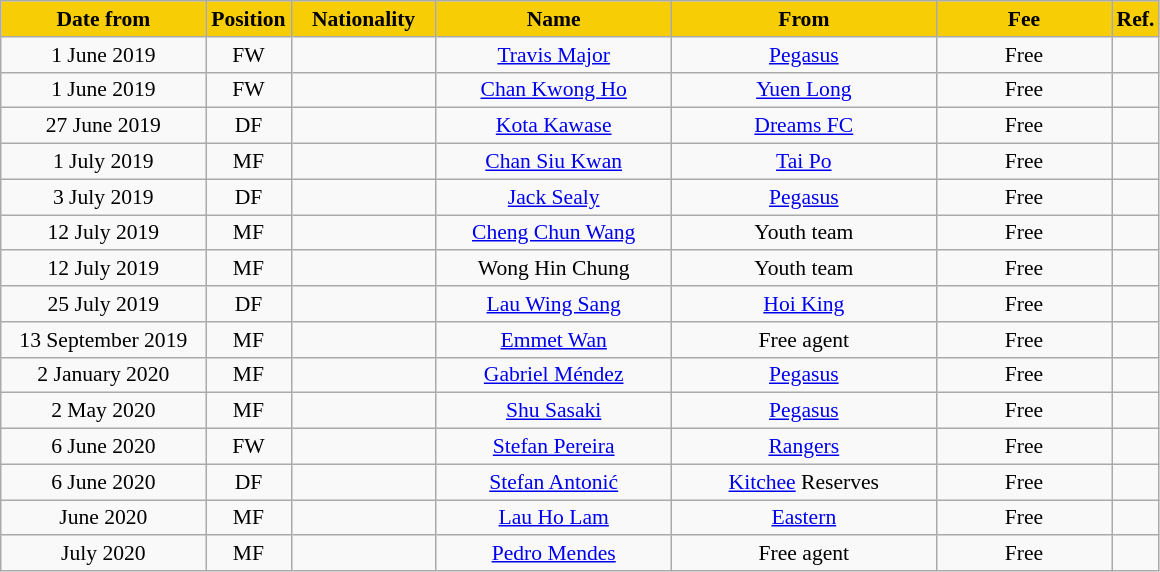<table class="wikitable"  style="text-align:center; font-size:90%;">
<tr>
<th style="background:#f7cd06; color:#000000; width:130px;">Date from</th>
<th style="background:#f7cd06; color:#000000; width:50px;">Position</th>
<th style="background:#f7cd06; color:#000000; width:90px;">Nationality</th>
<th style="background:#f7cd06; color:#000000; width:150px;">Name</th>
<th style="background:#f7cd06; color:#000000; width:170px;">From</th>
<th style="background:#f7cd06; color:#000000; width:110px;">Fee</th>
<th style="background:#f7cd06; color:#000000; width:25px;">Ref.</th>
</tr>
<tr>
<td>1 June 2019</td>
<td>FW</td>
<td></td>
<td><a href='#'>Travis Major</a></td>
<td><a href='#'>Pegasus</a></td>
<td>Free</td>
<td></td>
</tr>
<tr>
<td>1 June 2019</td>
<td>FW</td>
<td></td>
<td><a href='#'>Chan Kwong Ho</a></td>
<td><a href='#'>Yuen Long</a></td>
<td>Free</td>
<td></td>
</tr>
<tr>
<td>27 June 2019</td>
<td>DF</td>
<td></td>
<td><a href='#'>Kota Kawase</a></td>
<td><a href='#'>Dreams FC</a></td>
<td>Free</td>
<td></td>
</tr>
<tr>
<td>1 July 2019</td>
<td>MF</td>
<td></td>
<td><a href='#'>Chan Siu Kwan</a></td>
<td><a href='#'>Tai Po</a></td>
<td>Free</td>
<td></td>
</tr>
<tr>
<td>3 July 2019</td>
<td>DF</td>
<td></td>
<td><a href='#'>Jack Sealy</a></td>
<td><a href='#'>Pegasus</a></td>
<td>Free</td>
<td></td>
</tr>
<tr>
<td>12 July 2019</td>
<td>MF</td>
<td></td>
<td><a href='#'>Cheng Chun Wang</a></td>
<td>Youth team</td>
<td>Free</td>
<td></td>
</tr>
<tr>
<td>12 July 2019</td>
<td>MF</td>
<td></td>
<td>Wong Hin Chung</td>
<td>Youth team</td>
<td>Free</td>
<td></td>
</tr>
<tr>
<td>25 July 2019</td>
<td>DF</td>
<td></td>
<td><a href='#'>Lau Wing Sang</a></td>
<td><a href='#'>Hoi King</a></td>
<td>Free</td>
<td></td>
</tr>
<tr>
<td>13 September 2019</td>
<td>MF</td>
<td></td>
<td><a href='#'>Emmet Wan</a></td>
<td>Free agent</td>
<td>Free</td>
<td></td>
</tr>
<tr>
<td>2 January 2020</td>
<td>MF</td>
<td></td>
<td><a href='#'>Gabriel Méndez</a></td>
<td><a href='#'>Pegasus</a></td>
<td>Free</td>
<td></td>
</tr>
<tr>
<td>2 May 2020</td>
<td>MF</td>
<td></td>
<td><a href='#'>Shu Sasaki</a></td>
<td><a href='#'>Pegasus</a></td>
<td>Free</td>
<td></td>
</tr>
<tr>
<td>6 June 2020</td>
<td>FW</td>
<td></td>
<td><a href='#'>Stefan Pereira</a></td>
<td><a href='#'>Rangers</a></td>
<td>Free</td>
<td></td>
</tr>
<tr>
<td>6 June 2020</td>
<td>DF</td>
<td>  </td>
<td><a href='#'>Stefan Antonić</a></td>
<td><a href='#'>Kitchee</a> Reserves</td>
<td>Free</td>
<td></td>
</tr>
<tr>
<td>June 2020</td>
<td>MF</td>
<td></td>
<td><a href='#'>Lau Ho Lam</a></td>
<td><a href='#'>Eastern</a></td>
<td>Free</td>
<td></td>
</tr>
<tr>
<td>July 2020</td>
<td>MF</td>
<td></td>
<td><a href='#'>Pedro Mendes</a></td>
<td>Free agent</td>
<td>Free</td>
<td></td>
</tr>
</table>
